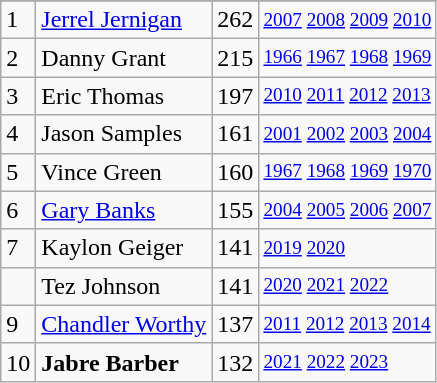<table class="wikitable">
<tr>
</tr>
<tr>
<td>1</td>
<td><a href='#'>Jerrel Jernigan</a></td>
<td>262</td>
<td style="font-size:80%;"><a href='#'>2007</a> <a href='#'>2008</a> <a href='#'>2009</a> <a href='#'>2010</a></td>
</tr>
<tr>
<td>2</td>
<td>Danny Grant</td>
<td>215</td>
<td style="font-size:80%;"><a href='#'>1966</a> <a href='#'>1967</a> <a href='#'>1968</a> <a href='#'>1969</a></td>
</tr>
<tr>
<td>3</td>
<td>Eric Thomas</td>
<td>197</td>
<td style="font-size:80%;"><a href='#'>2010</a> <a href='#'>2011</a> <a href='#'>2012</a> <a href='#'>2013</a></td>
</tr>
<tr>
<td>4</td>
<td>Jason Samples</td>
<td>161</td>
<td style="font-size:80%;"><a href='#'>2001</a> <a href='#'>2002</a> <a href='#'>2003</a> <a href='#'>2004</a></td>
</tr>
<tr>
<td>5</td>
<td>Vince Green</td>
<td>160</td>
<td style="font-size:80%;"><a href='#'>1967</a> <a href='#'>1968</a> <a href='#'>1969</a> <a href='#'>1970</a></td>
</tr>
<tr>
<td>6</td>
<td><a href='#'>Gary Banks</a></td>
<td>155</td>
<td style="font-size:80%;"><a href='#'>2004</a> <a href='#'>2005</a> <a href='#'>2006</a> <a href='#'>2007</a></td>
</tr>
<tr>
<td>7</td>
<td>Kaylon Geiger</td>
<td>141</td>
<td style="font-size:80%;"><a href='#'>2019</a> <a href='#'>2020</a></td>
</tr>
<tr>
<td></td>
<td>Tez Johnson</td>
<td>141</td>
<td style="font-size:80%;"><a href='#'>2020</a> <a href='#'>2021</a> <a href='#'>2022</a></td>
</tr>
<tr>
<td>9</td>
<td><a href='#'>Chandler Worthy</a></td>
<td>137</td>
<td style="font-size:80%;"><a href='#'>2011</a> <a href='#'>2012</a> <a href='#'>2013</a> <a href='#'>2014</a></td>
</tr>
<tr>
<td>10</td>
<td><strong>Jabre Barber</strong></td>
<td>132</td>
<td style="font-size:80%;"><a href='#'>2021</a> <a href='#'>2022</a> <a href='#'>2023</a></td>
</tr>
</table>
